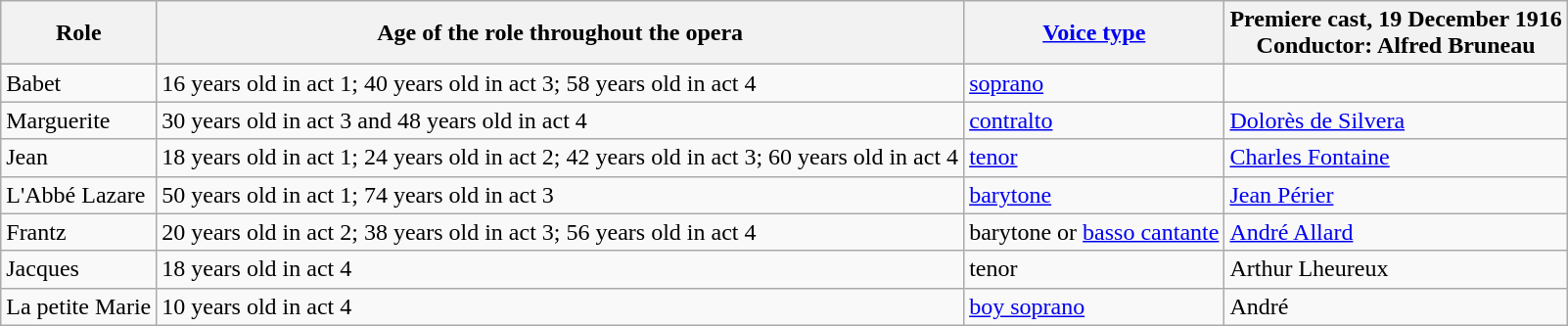<table class="wikitable">
<tr>
<th>Role</th>
<th>Age of the role throughout the opera</th>
<th><a href='#'>Voice type</a></th>
<th>Premiere cast, 19 December 1916<br>Conductor: Alfred Bruneau</th>
</tr>
<tr>
<td>Babet</td>
<td>16 years old in act 1; 40 years old in act 3; 58 years old in act 4</td>
<td><a href='#'>soprano</a></td>
<td></td>
</tr>
<tr>
<td>Marguerite</td>
<td>30 years old in act 3 and 48 years old in act 4</td>
<td><a href='#'>contralto</a></td>
<td><a href='#'>Dolorès de Silvera</a></td>
</tr>
<tr>
<td>Jean</td>
<td>18 years old in act 1; 24 years old in act 2; 42 years old in act 3; 60 years old in act 4</td>
<td><a href='#'>tenor</a></td>
<td><a href='#'>Charles Fontaine</a></td>
</tr>
<tr>
<td>L'Abbé Lazare</td>
<td>50 years old in act 1; 74 years old in act 3</td>
<td><a href='#'>barytone</a></td>
<td><a href='#'>Jean Périer</a></td>
</tr>
<tr>
<td>Frantz</td>
<td>20 years old in act 2; 38 years old in act 3; 56 years old in act 4</td>
<td>barytone or <a href='#'>basso cantante</a></td>
<td><a href='#'>André Allard</a></td>
</tr>
<tr>
<td>Jacques</td>
<td>18 years old in act 4</td>
<td>tenor</td>
<td>Arthur Lheureux</td>
</tr>
<tr>
<td>La petite Marie</td>
<td>10 years old in act 4</td>
<td><a href='#'>boy soprano</a></td>
<td>André</td>
</tr>
</table>
